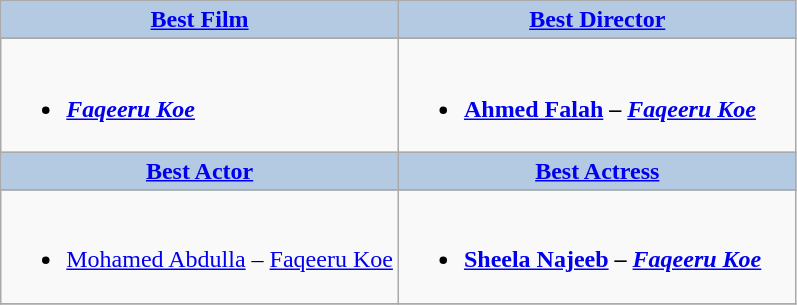<table class="wikitable">
<tr>
<th style="background:#b4cae3; width:50%;"><a href='#'>Best Film</a></th>
<th style="background:#b4cae3; width:50%;"><a href='#'>Best Director</a></th>
</tr>
<tr>
</tr>
<tr>
<td valign="top"><br><ul><li><strong><em><a href='#'>Faqeeru Koe</a></em></strong></li></ul></td>
<td valign="top"><br><ul><li><strong><a href='#'>Ahmed Falah</a> – <em><a href='#'>Faqeeru Koe</a><strong><em></li></ul></td>
</tr>
<tr>
<th style="background:#b4cae3; width:50%;"><a href='#'>Best Actor</a></th>
<th style="background:#b4cae3; width:50%;"><a href='#'>Best Actress</a></th>
</tr>
<tr>
</tr>
<tr>
<td valign="top"><br><ul><li></strong><a href='#'>Mohamed Abdulla</a> – </em><a href='#'>Faqeeru Koe</a></em></strong></li></ul></td>
<td valign="top"><br><ul><li><strong><a href='#'>Sheela Najeeb</a> – <em><a href='#'>Faqeeru Koe</a><strong><em></li></ul></td>
</tr>
<tr>
</tr>
</table>
